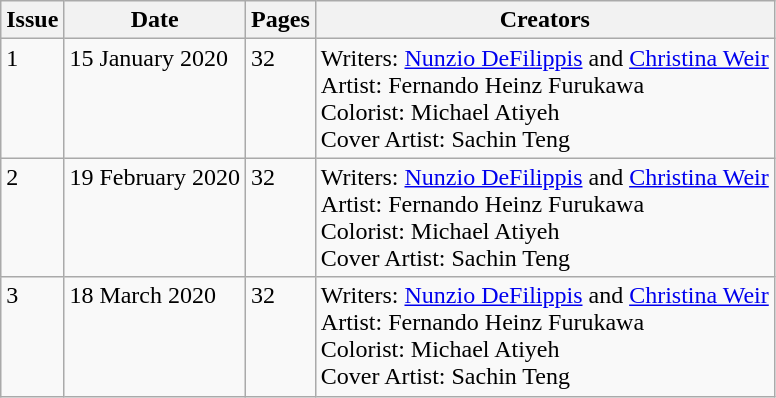<table class="wikitable">
<tr>
<th>Issue</th>
<th>Date</th>
<th>Pages</th>
<th>Creators</th>
</tr>
<tr>
<td valign="top">1</td>
<td valign="top">15 January 2020</td>
<td valign="top">32</td>
<td valign="top">Writers: <a href='#'>Nunzio DeFilippis</a> and <a href='#'>Christina Weir</a><br>Artist: Fernando Heinz Furukawa <br>Colorist: Michael Atiyeh<br>Cover Artist: Sachin Teng</td>
</tr>
<tr>
<td valign="top">2</td>
<td valign="top">19 February 2020</td>
<td valign="top">32</td>
<td valign="top">Writers: <a href='#'>Nunzio DeFilippis</a> and <a href='#'>Christina Weir</a><br>Artist: Fernando Heinz Furukawa <br>Colorist: Michael Atiyeh<br>Cover Artist: Sachin Teng</td>
</tr>
<tr>
<td valign="top">3</td>
<td valign="top">18 March 2020</td>
<td valign="top">32</td>
<td valign="top">Writers: <a href='#'>Nunzio DeFilippis</a> and <a href='#'>Christina Weir</a><br>Artist: Fernando Heinz Furukawa <br>Colorist: Michael Atiyeh<br>Cover Artist: Sachin Teng</td>
</tr>
</table>
